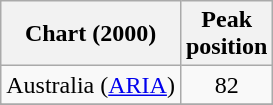<table class="wikitable">
<tr>
<th>Chart (2000)</th>
<th>Peak<br>position</th>
</tr>
<tr>
<td>Australia (<a href='#'>ARIA</a>)</td>
<td align="center">82</td>
</tr>
<tr>
</tr>
<tr>
</tr>
</table>
